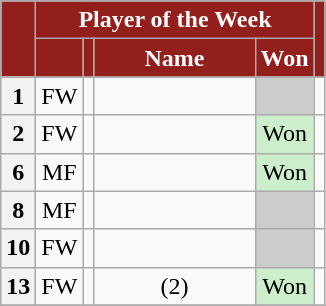<table class="wikitable sortable" style="text-align:center;">
<tr>
<th rowspan=2 style="background:#921f1c; color:#fff;" scope="col"></th>
<th colspan=4 style="background:#921f1c; color:#fff;" scope="colgroup">Player of the Week</th>
<th rowspan=2 style="background:#921f1c; color:#fff;" scope="col"></th>
</tr>
<tr>
<th style="background:#921f1c; color:#fff;" scope="col"></th>
<th style="background:#921f1c; color:#fff;" scope="col"></th>
<th style="background:#921f1c; color:#fff; width:100px;" scope="col">Name</th>
<th style="background:#921f1c; color:#fff;" scope="col">Won</th>
</tr>
<tr>
<th scope="row">1</th>
<td>FW</td>
<td></td>
<td></td>
<td style="background:#ccc;"></td>
<td></td>
</tr>
<tr>
<th scope="row">2</th>
<td>FW</td>
<td></td>
<td></td>
<td style="background:#cec;">Won</td>
<td></td>
</tr>
<tr>
<th scope="row">6</th>
<td>MF</td>
<td></td>
<td></td>
<td style="background:#cec;">Won</td>
<td></td>
</tr>
<tr>
<th scope="row">8</th>
<td>MF</td>
<td></td>
<td></td>
<td style="background:#ccc;"></td>
<td></td>
</tr>
<tr>
<th scope="row">10</th>
<td>FW</td>
<td></td>
<td></td>
<td style="background:#ccc;"></td>
<td></td>
</tr>
<tr>
<th scope="row">13</th>
<td>FW</td>
<td></td>
<td> (2)</td>
<td style="background:#cec;">Won</td>
<td></td>
</tr>
<tr>
</tr>
</table>
